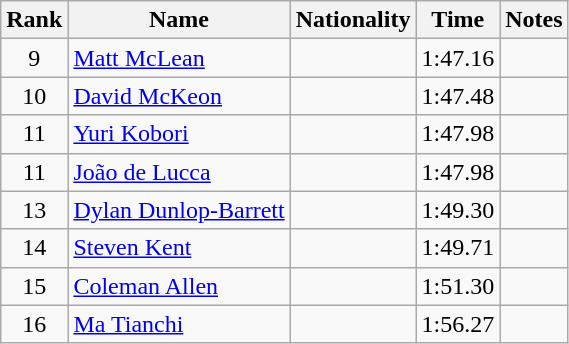<table class="wikitable sortable" style="text-align:center">
<tr>
<th>Rank</th>
<th>Name</th>
<th>Nationality</th>
<th>Time</th>
<th>Notes</th>
</tr>
<tr>
<td>9</td>
<td align=left><a href='#'>Matt McLean</a></td>
<td align=left></td>
<td>1:47.16</td>
<td></td>
</tr>
<tr>
<td>10</td>
<td align=left><a href='#'>David McKeon</a></td>
<td align=left></td>
<td>1:47.48</td>
<td></td>
</tr>
<tr>
<td>11</td>
<td align=left><a href='#'>Yuri Kobori</a></td>
<td align=left></td>
<td>1:47.98</td>
<td></td>
</tr>
<tr>
<td>11</td>
<td align=left><a href='#'>João de Lucca</a></td>
<td align=left></td>
<td>1:47.98</td>
<td></td>
</tr>
<tr>
<td>13</td>
<td align=left><a href='#'>Dylan Dunlop-Barrett</a></td>
<td align=left></td>
<td>1:49.30</td>
<td></td>
</tr>
<tr>
<td>14</td>
<td align=left><a href='#'>Steven Kent</a></td>
<td align=left></td>
<td>1:49.71</td>
<td></td>
</tr>
<tr>
<td>15</td>
<td align=left><a href='#'>Coleman Allen</a></td>
<td align=left></td>
<td>1:51.30</td>
<td></td>
</tr>
<tr>
<td>16</td>
<td align=left><a href='#'>Ma Tianchi</a></td>
<td align=left></td>
<td>1:56.27</td>
<td></td>
</tr>
</table>
